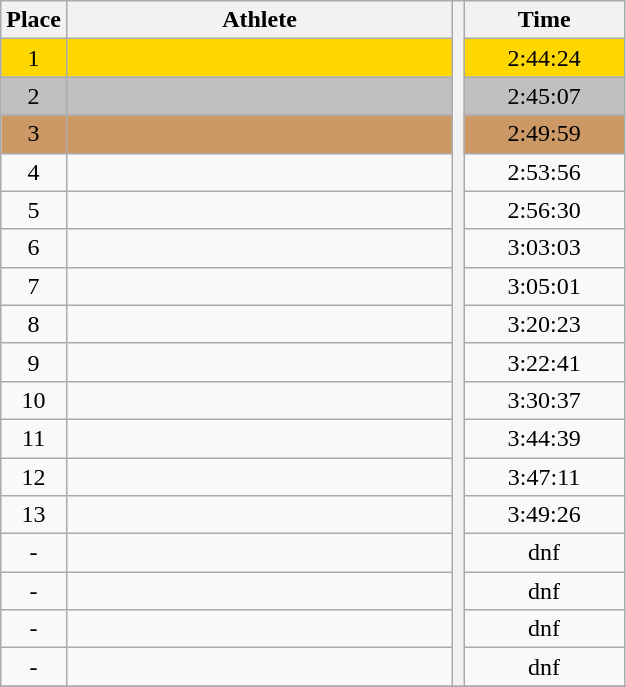<table class="wikitable" style="text-align:center">
<tr>
<th>Place</th>
<th width=250>Athlete</th>
<th rowspan=18></th>
<th width=100>Time</th>
</tr>
<tr bgcolor=gold>
<td>1</td>
<td align=left></td>
<td>2:44:24</td>
</tr>
<tr bgcolor=silver>
<td>2</td>
<td align=left></td>
<td>2:45:07</td>
</tr>
<tr bgcolor=cc9966>
<td>3</td>
<td align=left></td>
<td>2:49:59</td>
</tr>
<tr>
<td>4</td>
<td align=left></td>
<td>2:53:56</td>
</tr>
<tr>
<td>5</td>
<td align=left></td>
<td>2:56:30</td>
</tr>
<tr>
<td>6</td>
<td align=left></td>
<td>3:03:03</td>
</tr>
<tr>
<td>7</td>
<td align=left></td>
<td>3:05:01</td>
</tr>
<tr>
<td>8</td>
<td align=left></td>
<td>3:20:23</td>
</tr>
<tr>
<td>9</td>
<td align=left></td>
<td>3:22:41</td>
</tr>
<tr>
<td>10</td>
<td align=left></td>
<td>3:30:37</td>
</tr>
<tr>
<td>11</td>
<td align=left></td>
<td>3:44:39</td>
</tr>
<tr>
<td>12</td>
<td align=left></td>
<td>3:47:11</td>
</tr>
<tr>
<td>13</td>
<td align=left></td>
<td>3:49:26</td>
</tr>
<tr>
<td>-</td>
<td align=left></td>
<td>dnf</td>
</tr>
<tr>
<td>-</td>
<td align=left></td>
<td>dnf</td>
</tr>
<tr>
<td>-</td>
<td align=left></td>
<td>dnf</td>
</tr>
<tr>
<td>-</td>
<td align=left></td>
<td>dnf</td>
</tr>
<tr>
</tr>
</table>
